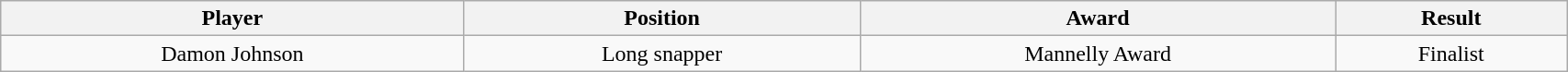<table class="wikitable" style="width: 90%;text-align: center;">
<tr>
<th style=>Player</th>
<th style=>Position</th>
<th style=>Award</th>
<th style=>Result</th>
</tr>
<tr align="center">
<td>Damon Johnson</td>
<td>Long snapper</td>
<td>Mannelly Award</td>
<td>Finalist</td>
</tr>
</table>
